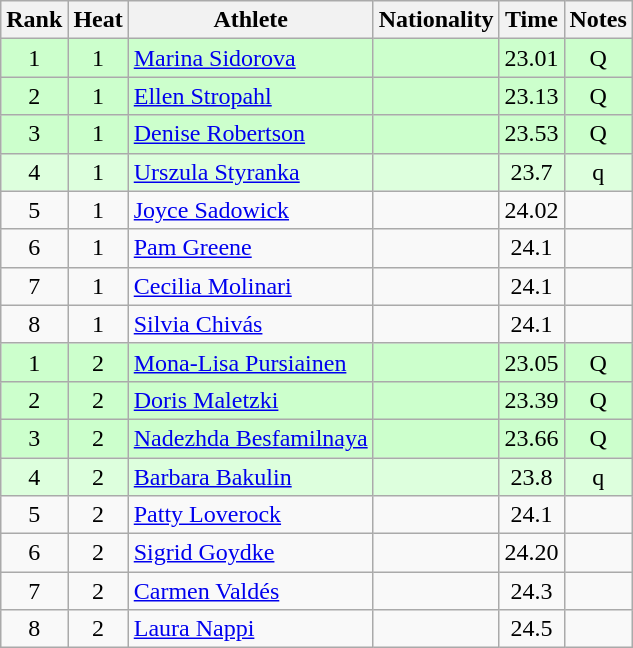<table class="wikitable sortable" style="text-align:center">
<tr>
<th>Rank</th>
<th>Heat</th>
<th>Athlete</th>
<th>Nationality</th>
<th>Time</th>
<th>Notes</th>
</tr>
<tr bgcolor=ccffcc>
<td>1</td>
<td>1</td>
<td align=left><a href='#'>Marina Sidorova</a></td>
<td align=left></td>
<td>23.01</td>
<td>Q</td>
</tr>
<tr bgcolor=ccffcc>
<td>2</td>
<td>1</td>
<td align=left><a href='#'>Ellen Stropahl</a></td>
<td align=left></td>
<td>23.13</td>
<td>Q</td>
</tr>
<tr bgcolor=ccffcc>
<td>3</td>
<td>1</td>
<td align=left><a href='#'>Denise Robertson</a></td>
<td align=left></td>
<td>23.53</td>
<td>Q</td>
</tr>
<tr bgcolor=ddffdd>
<td>4</td>
<td>1</td>
<td align=left><a href='#'>Urszula Styranka</a></td>
<td align=left></td>
<td>23.7</td>
<td>q</td>
</tr>
<tr>
<td>5</td>
<td>1</td>
<td align=left><a href='#'>Joyce Sadowick</a></td>
<td align=left></td>
<td>24.02</td>
<td></td>
</tr>
<tr>
<td>6</td>
<td>1</td>
<td align=left><a href='#'>Pam Greene</a></td>
<td align=left></td>
<td>24.1</td>
<td></td>
</tr>
<tr>
<td>7</td>
<td>1</td>
<td align=left><a href='#'>Cecilia Molinari</a></td>
<td align=left></td>
<td>24.1</td>
<td></td>
</tr>
<tr>
<td>8</td>
<td>1</td>
<td align=left><a href='#'>Silvia Chivás</a></td>
<td align=left></td>
<td>24.1</td>
<td></td>
</tr>
<tr bgcolor=ccffcc>
<td>1</td>
<td>2</td>
<td align=left><a href='#'>Mona-Lisa Pursiainen</a></td>
<td align=left></td>
<td>23.05</td>
<td>Q</td>
</tr>
<tr bgcolor=ccffcc>
<td>2</td>
<td>2</td>
<td align=left><a href='#'>Doris Maletzki</a></td>
<td align=left></td>
<td>23.39</td>
<td>Q</td>
</tr>
<tr bgcolor=ccffcc>
<td>3</td>
<td>2</td>
<td align=left><a href='#'>Nadezhda Besfamilnaya</a></td>
<td align=left></td>
<td>23.66</td>
<td>Q</td>
</tr>
<tr bgcolor=ddffdd>
<td>4</td>
<td>2</td>
<td align=left><a href='#'>Barbara Bakulin</a></td>
<td align=left></td>
<td>23.8</td>
<td>q</td>
</tr>
<tr>
<td>5</td>
<td>2</td>
<td align=left><a href='#'>Patty Loverock</a></td>
<td align=left></td>
<td>24.1</td>
<td></td>
</tr>
<tr>
<td>6</td>
<td>2</td>
<td align=left><a href='#'>Sigrid Goydke</a></td>
<td align=left></td>
<td>24.20</td>
<td></td>
</tr>
<tr>
<td>7</td>
<td>2</td>
<td align=left><a href='#'>Carmen Valdés</a></td>
<td align=left></td>
<td>24.3</td>
<td></td>
</tr>
<tr>
<td>8</td>
<td>2</td>
<td align=left><a href='#'>Laura Nappi</a></td>
<td align=left></td>
<td>24.5</td>
<td></td>
</tr>
</table>
